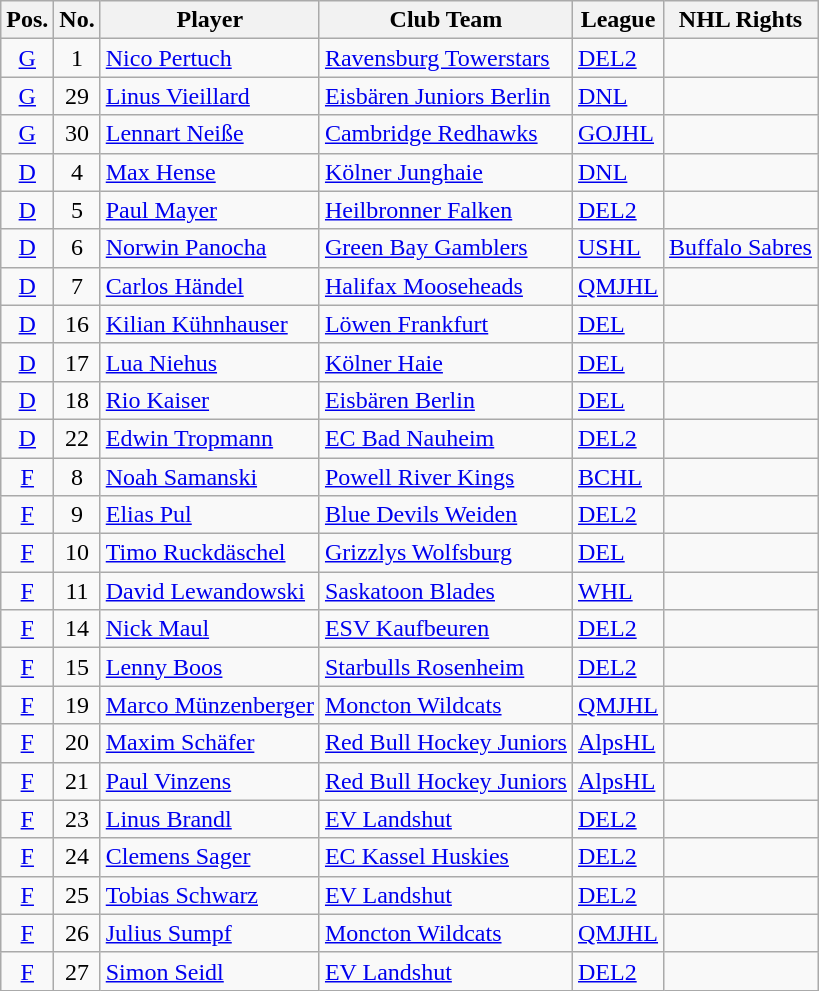<table class="wikitable sortable">
<tr>
<th>Pos.</th>
<th>No.</th>
<th>Player</th>
<th>Club Team</th>
<th>League</th>
<th>NHL Rights</th>
</tr>
<tr>
<td style="text-align:center;"><a href='#'>G</a></td>
<td style="text-align:center;">1</td>
<td><a href='#'>Nico Pertuch</a></td>
<td> <a href='#'>Ravensburg Towerstars</a></td>
<td> <a href='#'>DEL2</a></td>
<td></td>
</tr>
<tr>
<td style="text-align:center;"><a href='#'>G</a></td>
<td style="text-align:center;">29</td>
<td><a href='#'>Linus Vieillard</a></td>
<td> <a href='#'>Eisbären Juniors Berlin</a></td>
<td> <a href='#'>DNL</a></td>
<td></td>
</tr>
<tr>
<td style="text-align:center;"><a href='#'>G</a></td>
<td style="text-align:center;">30</td>
<td><a href='#'>Lennart Neiße</a></td>
<td> <a href='#'>Cambridge Redhawks</a></td>
<td> <a href='#'>GOJHL</a></td>
<td></td>
</tr>
<tr>
<td style="text-align:center;"><a href='#'>D</a></td>
<td style="text-align:center;">4</td>
<td><a href='#'>Max Hense</a></td>
<td> <a href='#'>Kölner Junghaie</a></td>
<td> <a href='#'>DNL</a></td>
<td></td>
</tr>
<tr>
<td style="text-align:center;"><a href='#'>D</a></td>
<td style="text-align:center;">5</td>
<td><a href='#'>Paul Mayer</a></td>
<td> <a href='#'>Heilbronner Falken</a></td>
<td> <a href='#'>DEL2</a></td>
<td></td>
</tr>
<tr>
<td style="text-align:center;"><a href='#'>D</a></td>
<td style="text-align:center;">6</td>
<td><a href='#'>Norwin Panocha</a></td>
<td> <a href='#'>Green Bay Gamblers</a></td>
<td> <a href='#'>USHL</a></td>
<td><a href='#'>Buffalo Sabres</a></td>
</tr>
<tr>
<td style="text-align:center;"><a href='#'>D</a></td>
<td style="text-align:center;">7</td>
<td><a href='#'>Carlos Händel</a></td>
<td> <a href='#'>Halifax Mooseheads</a></td>
<td> <a href='#'>QMJHL</a></td>
<td></td>
</tr>
<tr>
<td style="text-align:center;"><a href='#'>D</a></td>
<td style="text-align:center;">16</td>
<td><a href='#'>Kilian Kühnhauser</a></td>
<td> <a href='#'>Löwen Frankfurt</a></td>
<td> <a href='#'>DEL</a></td>
<td></td>
</tr>
<tr>
<td style="text-align:center;"><a href='#'>D</a></td>
<td style="text-align:center;">17</td>
<td><a href='#'>Lua Niehus</a></td>
<td> <a href='#'>Kölner Haie</a></td>
<td> <a href='#'>DEL</a></td>
<td></td>
</tr>
<tr>
<td style="text-align:center;"><a href='#'>D</a></td>
<td style="text-align:center;">18</td>
<td><a href='#'>Rio Kaiser</a></td>
<td> <a href='#'>Eisbären Berlin</a></td>
<td> <a href='#'>DEL</a></td>
<td></td>
</tr>
<tr>
<td style="text-align:center;"><a href='#'>D</a></td>
<td style="text-align:center;">22</td>
<td><a href='#'>Edwin Tropmann</a></td>
<td> <a href='#'>EC Bad Nauheim</a></td>
<td> <a href='#'>DEL2</a></td>
<td></td>
</tr>
<tr>
<td style="text-align:center;"><a href='#'>F</a></td>
<td style="text-align:center;">8</td>
<td><a href='#'>Noah Samanski</a></td>
<td> <a href='#'>Powell River Kings</a></td>
<td> <a href='#'>BCHL</a></td>
<td></td>
</tr>
<tr>
<td style="text-align:center;"><a href='#'>F</a></td>
<td style="text-align:center;">9</td>
<td><a href='#'>Elias Pul</a></td>
<td> <a href='#'>Blue Devils Weiden</a></td>
<td> <a href='#'>DEL2</a></td>
<td></td>
</tr>
<tr>
<td style="text-align:center;"><a href='#'>F</a></td>
<td style="text-align:center;">10</td>
<td><a href='#'>Timo Ruckdäschel</a></td>
<td> <a href='#'>Grizzlys Wolfsburg</a></td>
<td> <a href='#'>DEL</a></td>
<td></td>
</tr>
<tr>
<td style="text-align:center;"><a href='#'>F</a></td>
<td style="text-align:center;">11</td>
<td><a href='#'>David Lewandowski</a></td>
<td> <a href='#'>Saskatoon Blades</a></td>
<td> <a href='#'>WHL</a></td>
<td></td>
</tr>
<tr>
<td style="text-align:center;"><a href='#'>F</a></td>
<td style="text-align:center;">14</td>
<td><a href='#'>Nick Maul</a></td>
<td> <a href='#'>ESV Kaufbeuren</a></td>
<td> <a href='#'>DEL2</a></td>
<td></td>
</tr>
<tr>
<td style="text-align:center;"><a href='#'>F</a></td>
<td style="text-align:center;">15</td>
<td><a href='#'>Lenny Boos</a></td>
<td> <a href='#'>Starbulls Rosenheim</a></td>
<td> <a href='#'>DEL2</a></td>
<td></td>
</tr>
<tr>
<td style="text-align:center;"><a href='#'>F</a></td>
<td style="text-align:center;">19</td>
<td><a href='#'>Marco Münzenberger</a></td>
<td> <a href='#'>Moncton Wildcats</a></td>
<td> <a href='#'>QMJHL</a></td>
<td></td>
</tr>
<tr>
<td style="text-align:center;"><a href='#'>F</a></td>
<td style="text-align:center;">20</td>
<td><a href='#'>Maxim Schäfer</a></td>
<td> <a href='#'>Red Bull Hockey Juniors</a></td>
<td> <a href='#'>AlpsHL</a></td>
<td></td>
</tr>
<tr>
<td style="text-align:center;"><a href='#'>F</a></td>
<td style="text-align:center;">21</td>
<td><a href='#'>Paul Vinzens</a></td>
<td> <a href='#'>Red Bull Hockey Juniors</a></td>
<td> <a href='#'>AlpsHL</a></td>
<td></td>
</tr>
<tr>
<td style="text-align:center;"><a href='#'>F</a></td>
<td style="text-align:center;">23</td>
<td><a href='#'>Linus Brandl</a></td>
<td> <a href='#'>EV Landshut</a></td>
<td> <a href='#'>DEL2</a></td>
<td></td>
</tr>
<tr>
<td style="text-align:center;"><a href='#'>F</a></td>
<td style="text-align:center;">24</td>
<td><a href='#'>Clemens Sager</a></td>
<td> <a href='#'>EC Kassel Huskies</a></td>
<td> <a href='#'>DEL2</a></td>
<td></td>
</tr>
<tr>
<td style="text-align:center;"><a href='#'>F</a></td>
<td style="text-align:center;">25</td>
<td><a href='#'>Tobias Schwarz</a></td>
<td> <a href='#'>EV Landshut</a></td>
<td> <a href='#'>DEL2</a></td>
<td></td>
</tr>
<tr>
<td style="text-align:center;"><a href='#'>F</a></td>
<td style="text-align:center;">26</td>
<td><a href='#'>Julius Sumpf</a></td>
<td> <a href='#'>Moncton Wildcats</a></td>
<td> <a href='#'>QMJHL</a></td>
<td></td>
</tr>
<tr>
<td style="text-align:center;"><a href='#'>F</a></td>
<td style="text-align:center;">27</td>
<td><a href='#'>Simon Seidl</a></td>
<td> <a href='#'>EV Landshut</a></td>
<td> <a href='#'>DEL2</a></td>
<td></td>
</tr>
</table>
